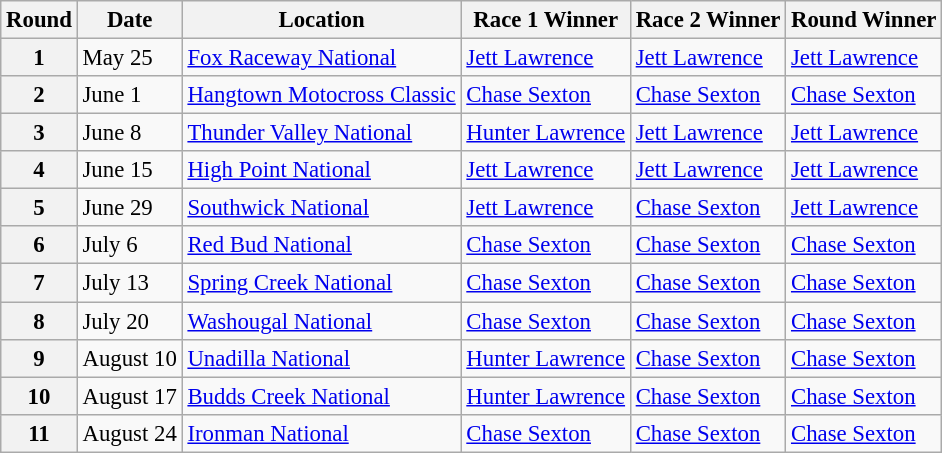<table class="wikitable" style="font-size: 95%;">
<tr>
<th align=center>Round</th>
<th align=center>Date</th>
<th align=center>Location</th>
<th align=center>Race 1 Winner</th>
<th align=center>Race 2 Winner</th>
<th align=center>Round Winner</th>
</tr>
<tr>
<th>1</th>
<td>May 25</td>
<td> <a href='#'>Fox Raceway National</a></td>
<td> <a href='#'>Jett Lawrence</a></td>
<td> <a href='#'>Jett Lawrence</a></td>
<td> <a href='#'>Jett Lawrence</a></td>
</tr>
<tr>
<th>2</th>
<td>June 1</td>
<td> <a href='#'>Hangtown Motocross Classic</a></td>
<td> <a href='#'>Chase Sexton</a></td>
<td> <a href='#'>Chase Sexton</a></td>
<td> <a href='#'>Chase Sexton</a></td>
</tr>
<tr>
<th>3</th>
<td>June 8</td>
<td> <a href='#'>Thunder Valley National</a></td>
<td> <a href='#'>Hunter Lawrence</a></td>
<td> <a href='#'>Jett Lawrence</a></td>
<td> <a href='#'>Jett Lawrence</a></td>
</tr>
<tr>
<th>4</th>
<td>June 15</td>
<td> <a href='#'>High Point National</a></td>
<td> <a href='#'>Jett Lawrence</a></td>
<td> <a href='#'>Jett Lawrence</a></td>
<td> <a href='#'>Jett Lawrence</a></td>
</tr>
<tr>
<th>5</th>
<td>June 29</td>
<td> <a href='#'>Southwick National</a></td>
<td> <a href='#'>Jett Lawrence</a></td>
<td> <a href='#'>Chase Sexton</a></td>
<td> <a href='#'>Jett Lawrence</a></td>
</tr>
<tr>
<th>6</th>
<td>July 6</td>
<td> <a href='#'>Red Bud National</a></td>
<td> <a href='#'>Chase Sexton</a></td>
<td> <a href='#'>Chase Sexton</a></td>
<td> <a href='#'>Chase Sexton</a></td>
</tr>
<tr>
<th>7</th>
<td>July 13</td>
<td> <a href='#'>Spring Creek National</a></td>
<td> <a href='#'>Chase Sexton</a></td>
<td> <a href='#'>Chase Sexton</a></td>
<td> <a href='#'>Chase Sexton</a></td>
</tr>
<tr>
<th>8</th>
<td>July 20</td>
<td> <a href='#'>Washougal National</a></td>
<td> <a href='#'>Chase Sexton</a></td>
<td> <a href='#'>Chase Sexton</a></td>
<td> <a href='#'>Chase Sexton</a></td>
</tr>
<tr>
<th>9</th>
<td>August 10</td>
<td> <a href='#'>Unadilla National</a></td>
<td> <a href='#'>Hunter Lawrence</a></td>
<td> <a href='#'>Chase Sexton</a></td>
<td> <a href='#'>Chase Sexton</a></td>
</tr>
<tr>
<th>10</th>
<td>August 17</td>
<td> <a href='#'>Budds Creek National</a></td>
<td> <a href='#'>Hunter Lawrence</a></td>
<td> <a href='#'>Chase Sexton</a></td>
<td> <a href='#'>Chase Sexton</a></td>
</tr>
<tr>
<th>11</th>
<td>August 24</td>
<td> <a href='#'>Ironman National</a></td>
<td> <a href='#'>Chase Sexton</a></td>
<td> <a href='#'>Chase Sexton</a></td>
<td> <a href='#'>Chase Sexton</a></td>
</tr>
</table>
